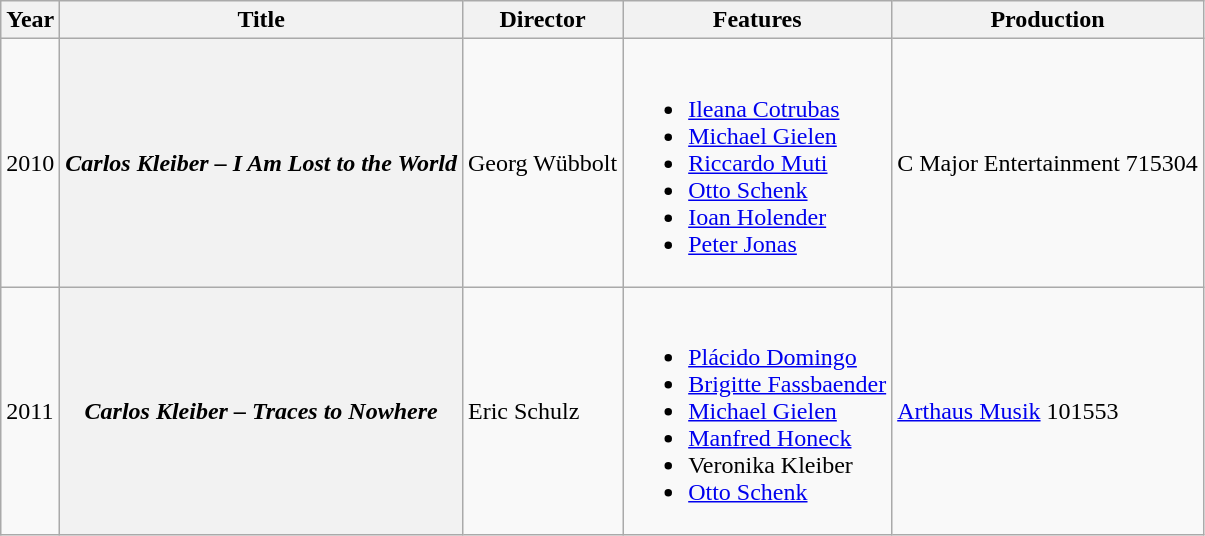<table class = "wikitable sortable plainrowheaders">
<tr>
<th scope="col" class="unsortable">Year</th>
<th scope="col" class="unsortable">Title</th>
<th scope="col" class="unsortable">Director</th>
<th scope="col" class="unsortable">Features</th>
<th scope="col" class="unsortable">Production</th>
</tr>
<tr>
<td>2010</td>
<th scope="row"><em>Carlos Kleiber – I Am Lost to the World</em></th>
<td>Georg Wübbolt</td>
<td><br><ul><li><a href='#'>Ileana Cotrubas</a></li><li><a href='#'>Michael Gielen</a></li><li><a href='#'>Riccardo Muti</a></li><li><a href='#'>Otto Schenk</a></li><li><a href='#'>Ioan Holender</a></li><li><a href='#'>Peter Jonas</a></li></ul></td>
<td>C Major Entertainment 715304</td>
</tr>
<tr>
<td>2011</td>
<th scope="row"><em>Carlos Kleiber – Traces to Nowhere</em></th>
<td>Eric Schulz</td>
<td><br><ul><li><a href='#'>Plácido Domingo</a></li><li><a href='#'>Brigitte Fassbaender</a></li><li><a href='#'>Michael Gielen</a></li><li><a href='#'>Manfred Honeck</a></li><li>Veronika Kleiber</li><li><a href='#'>Otto Schenk</a></li></ul></td>
<td><a href='#'>Arthaus Musik</a> 101553</td>
</tr>
</table>
